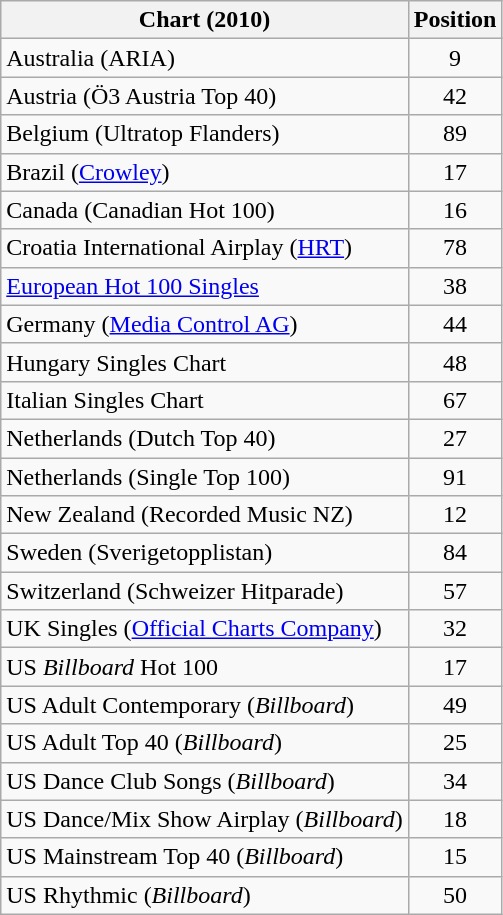<table class="wikitable sortable plainrowheaders">
<tr>
<th>Chart (2010)</th>
<th>Position</th>
</tr>
<tr>
<td>Australia (ARIA)</td>
<td style="text-align:center;">9</td>
</tr>
<tr>
<td>Austria (Ö3 Austria Top 40)</td>
<td style="text-align:center;">42</td>
</tr>
<tr>
<td>Belgium (Ultratop Flanders)</td>
<td style="text-align:center;">89</td>
</tr>
<tr>
<td>Brazil (<a href='#'>Crowley</a>)</td>
<td style="text-align:center;">17</td>
</tr>
<tr>
<td>Canada (Canadian Hot 100)</td>
<td style="text-align:center;">16</td>
</tr>
<tr>
<td>Croatia International Airplay (<a href='#'>HRT</a>)</td>
<td style="text-align:center;">78</td>
</tr>
<tr>
<td><a href='#'>European Hot 100 Singles</a></td>
<td style="text-align:center;">38</td>
</tr>
<tr>
<td>Germany (<a href='#'>Media Control AG</a>)</td>
<td style="text-align:center;">44</td>
</tr>
<tr>
<td>Hungary Singles Chart</td>
<td style="text-align:center;">48</td>
</tr>
<tr>
<td>Italian Singles Chart</td>
<td style="text-align:center;">67</td>
</tr>
<tr>
<td>Netherlands (Dutch Top 40)</td>
<td style="text-align:center;">27</td>
</tr>
<tr>
<td>Netherlands (Single Top 100)</td>
<td style="text-align:center;">91</td>
</tr>
<tr>
<td>New Zealand (Recorded Music NZ)</td>
<td style="text-align:center;">12</td>
</tr>
<tr>
<td>Sweden (Sverigetopplistan)</td>
<td style="text-align:center;">84</td>
</tr>
<tr>
<td>Switzerland (Schweizer Hitparade)</td>
<td style="text-align:center;">57</td>
</tr>
<tr>
<td>UK Singles (<a href='#'>Official Charts Company</a>)</td>
<td style="text-align:center;">32</td>
</tr>
<tr>
<td>US <em>Billboard</em> Hot 100</td>
<td style="text-align:center;">17</td>
</tr>
<tr>
<td>US Adult Contemporary (<em>Billboard</em>)</td>
<td style="text-align:center;">49</td>
</tr>
<tr>
<td>US Adult Top 40 (<em>Billboard</em>)</td>
<td style="text-align:center;">25</td>
</tr>
<tr>
<td>US Dance Club Songs (<em>Billboard</em>)</td>
<td style="text-align:center;">34</td>
</tr>
<tr>
<td>US Dance/Mix Show Airplay (<em>Billboard</em>)</td>
<td style="text-align:center;">18</td>
</tr>
<tr>
<td>US Mainstream Top 40 (<em>Billboard</em>)</td>
<td style="text-align:center;">15</td>
</tr>
<tr>
<td>US Rhythmic (<em>Billboard</em>)</td>
<td style="text-align:center;">50</td>
</tr>
</table>
